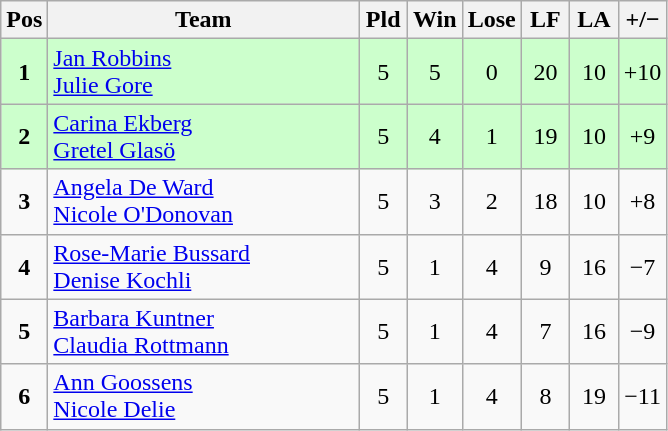<table class="wikitable" style="font-size: 100%">
<tr>
<th width=20>Pos</th>
<th width=200>Team</th>
<th width=25>Pld</th>
<th width=25>Win</th>
<th width=25>Lose</th>
<th width=25>LF</th>
<th width=25>LA</th>
<th width=25>+/−</th>
</tr>
<tr align=center style="background: #ccffcc;">
<td><strong>1</strong></td>
<td align="left"> <a href='#'>Jan Robbins</a><br> <a href='#'>Julie Gore</a></td>
<td>5</td>
<td>5</td>
<td>0</td>
<td>20</td>
<td>10</td>
<td>+10</td>
</tr>
<tr align=center style="background: #ccffcc;">
<td><strong>2</strong></td>
<td align="left"> <a href='#'>Carina Ekberg</a><br> <a href='#'>Gretel Glasö</a></td>
<td>5</td>
<td>4</td>
<td>1</td>
<td>19</td>
<td>10</td>
<td>+9</td>
</tr>
<tr align=center>
<td><strong>3</strong></td>
<td align="left"> <a href='#'>Angela De Ward</a><br> <a href='#'>Nicole O'Donovan</a></td>
<td>5</td>
<td>3</td>
<td>2</td>
<td>18</td>
<td>10</td>
<td>+8</td>
</tr>
<tr align=center>
<td><strong>4</strong></td>
<td align="left"> <a href='#'>Rose-Marie Bussard</a><br> <a href='#'>Denise Kochli</a></td>
<td>5</td>
<td>1</td>
<td>4</td>
<td>9</td>
<td>16</td>
<td>−7</td>
</tr>
<tr align=center>
<td><strong>5</strong></td>
<td align="left"> <a href='#'>Barbara Kuntner</a><br> <a href='#'>Claudia Rottmann</a></td>
<td>5</td>
<td>1</td>
<td>4</td>
<td>7</td>
<td>16</td>
<td>−9</td>
</tr>
<tr align=center>
<td><strong>6</strong></td>
<td align="left"> <a href='#'>Ann Goossens</a><br> <a href='#'>Nicole Delie</a></td>
<td>5</td>
<td>1</td>
<td>4</td>
<td>8</td>
<td>19</td>
<td>−11</td>
</tr>
</table>
